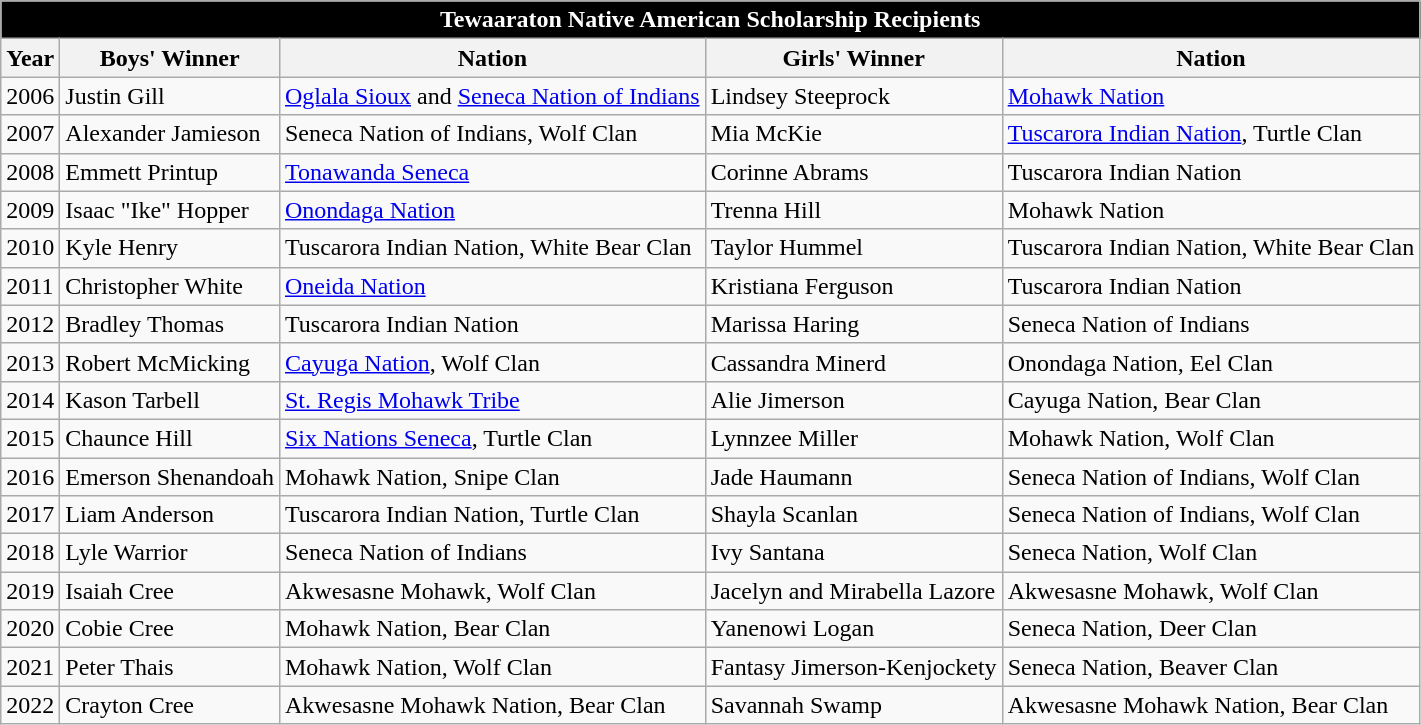<table align=left class="wikitable" border="0">
<tr>
<th align="center" colspan="7" style="color:white; background:black"><strong>Tewaaraton Native American Scholarship Recipients  </strong></th>
</tr>
<tr>
<th>Year</th>
<th>Boys' Winner</th>
<th>Nation</th>
<th>Girls' Winner</th>
<th>Nation</th>
</tr>
<tr>
<td>2006</td>
<td>Justin Gill</td>
<td><a href='#'>Oglala Sioux</a> and <a href='#'>Seneca Nation of Indians</a></td>
<td>Lindsey Steeprock</td>
<td><a href='#'>Mohawk Nation</a></td>
</tr>
<tr>
<td>2007</td>
<td>Alexander Jamieson</td>
<td>Seneca Nation of Indians, Wolf Clan</td>
<td>Mia McKie</td>
<td><a href='#'>Tuscarora Indian Nation</a>, Turtle Clan</td>
</tr>
<tr>
<td>2008</td>
<td>Emmett Printup</td>
<td><a href='#'>Tonawanda Seneca</a></td>
<td>Corinne Abrams</td>
<td>Tuscarora Indian Nation</td>
</tr>
<tr>
<td>2009</td>
<td>Isaac "Ike" Hopper</td>
<td><a href='#'>Onondaga Nation</a></td>
<td>Trenna Hill</td>
<td>Mohawk Nation</td>
</tr>
<tr>
<td>2010</td>
<td>Kyle Henry</td>
<td>Tuscarora Indian Nation, White Bear Clan</td>
<td>Taylor Hummel</td>
<td>Tuscarora Indian Nation, White Bear Clan</td>
</tr>
<tr>
<td>2011</td>
<td>Christopher White</td>
<td><a href='#'>Oneida Nation</a></td>
<td>Kristiana Ferguson</td>
<td>Tuscarora Indian Nation</td>
</tr>
<tr>
<td>2012</td>
<td>Bradley Thomas</td>
<td>Tuscarora Indian Nation</td>
<td>Marissa Haring</td>
<td>Seneca Nation of Indians</td>
</tr>
<tr>
<td>2013</td>
<td>Robert McMicking</td>
<td><a href='#'>Cayuga Nation</a>, Wolf Clan</td>
<td>Cassandra Minerd</td>
<td>Onondaga Nation, Eel Clan</td>
</tr>
<tr>
<td>2014</td>
<td>Kason Tarbell</td>
<td><a href='#'>St. Regis Mohawk Tribe</a></td>
<td>Alie Jimerson</td>
<td>Cayuga Nation, Bear Clan</td>
</tr>
<tr>
<td>2015</td>
<td>Chaunce Hill</td>
<td><a href='#'>Six Nations Seneca</a>, Turtle Clan</td>
<td>Lynnzee Miller</td>
<td>Mohawk Nation, Wolf Clan</td>
</tr>
<tr>
<td>2016</td>
<td>Emerson Shenandoah</td>
<td>Mohawk Nation, Snipe Clan</td>
<td>Jade Haumann</td>
<td>Seneca Nation of Indians, Wolf Clan</td>
</tr>
<tr>
<td>2017</td>
<td>Liam Anderson</td>
<td>Tuscarora Indian Nation, Turtle Clan</td>
<td>Shayla Scanlan</td>
<td>Seneca Nation of Indians, Wolf Clan</td>
</tr>
<tr>
<td>2018</td>
<td>Lyle Warrior</td>
<td>Seneca Nation of Indians</td>
<td>Ivy Santana</td>
<td>Seneca Nation, Wolf Clan</td>
</tr>
<tr>
<td>2019</td>
<td>Isaiah Cree</td>
<td>Akwesasne Mohawk, Wolf Clan</td>
<td>Jacelyn and Mirabella Lazore</td>
<td>Akwesasne Mohawk, Wolf Clan</td>
</tr>
<tr>
<td>2020</td>
<td>Cobie Cree</td>
<td>Mohawk Nation, Bear Clan</td>
<td>Yanenowi Logan</td>
<td>Seneca Nation, Deer Clan</td>
</tr>
<tr>
<td>2021</td>
<td>Peter Thais</td>
<td>Mohawk Nation, Wolf Clan</td>
<td>Fantasy Jimerson-Kenjockety</td>
<td>Seneca Nation, Beaver Clan</td>
</tr>
<tr>
<td>2022</td>
<td>Crayton Cree</td>
<td>Akwesasne Mohawk Nation, Bear Clan</td>
<td>Savannah Swamp</td>
<td>Akwesasne Mohawk Nation, Bear Clan</td>
</tr>
</table>
